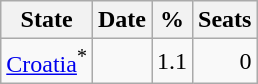<table class="sortable wikitable" style="text-align: right;">
<tr>
<th>State</th>
<th>Date</th>
<th>%</th>
<th>Seats</th>
</tr>
<tr>
<td style="text-align: left;"><a href='#'>Croatia</a><sup>*</sup></td>
<td></td>
<td>1.1</td>
<td>0</td>
</tr>
</table>
